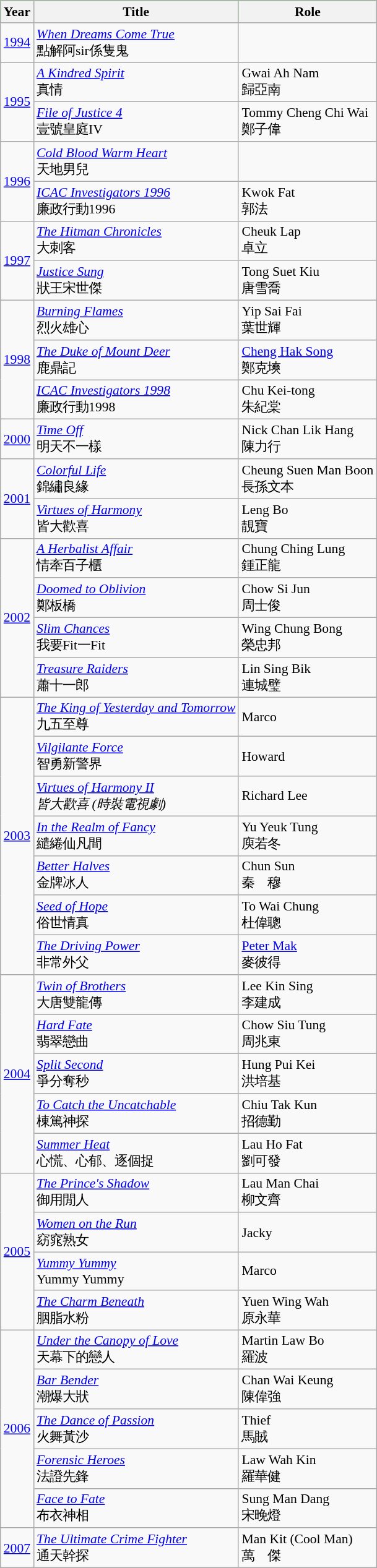<table class="wikitable" style="font-size: 90%;">
<tr bgcolor="#00FF00">
<th>Year</th>
<th>Title</th>
<th>Role</th>
</tr>
<tr>
<td><a href='#'>1994</a></td>
<td><em><a href='#'>When Dreams Come True</a></em><br>點解阿sir係隻鬼</td>
<td></td>
</tr>
<tr>
<td rowspan="2"><a href='#'>1995</a></td>
<td><em><a href='#'>A Kindred Spirit</a></em><br>真情</td>
<td>Gwai Ah Nam<br>歸亞南</td>
</tr>
<tr>
<td><em><a href='#'>File of Justice 4</a></em><br>壹號皇庭IV</td>
<td>Tommy Cheng Chi Wai<br>鄭子偉</td>
</tr>
<tr>
<td rowspan="2"><a href='#'>1996</a></td>
<td><em><a href='#'>Cold Blood Warm Heart</a></em><br>天地男兒</td>
<td></td>
</tr>
<tr>
<td><em><a href='#'>ICAC Investigators 1996</a></em><br>廉政行動1996</td>
<td>Kwok Fat<br>郭法</td>
</tr>
<tr>
<td rowspan="2"><a href='#'>1997</a></td>
<td><em><a href='#'>The Hitman Chronicles</a></em><br>大刺客</td>
<td>Cheuk Lap<br>卓立</td>
</tr>
<tr>
<td><em><a href='#'>Justice Sung</a></em><br>狀王宋世傑</td>
<td>Tong Suet Kiu<br>唐雪喬</td>
</tr>
<tr>
<td rowspan="3"><a href='#'>1998</a></td>
<td><em><a href='#'>Burning Flames</a></em><br>烈火雄心</td>
<td>Yip Sai Fai<br>葉世輝</td>
</tr>
<tr>
<td><em><a href='#'>The Duke of Mount Deer</a></em><br>鹿鼎記</td>
<td><a href='#'>Cheng Hak Song</a><br>鄭克塽</td>
</tr>
<tr>
<td><em><a href='#'>ICAC Investigators 1998</a></em><br>廉政行動1998</td>
<td>Chu Kei-tong<br>朱紀棠</td>
</tr>
<tr>
<td><a href='#'>2000</a></td>
<td><em><a href='#'>Time Off</a></em><br>明天不一樣</td>
<td>Nick Chan Lik Hang<br>陳力行</td>
</tr>
<tr>
<td rowspan="2"><a href='#'>2001</a></td>
<td><em><a href='#'>Colorful Life</a></em><br>錦繡良緣</td>
<td>Cheung Suen Man Boon<br>長孫文本</td>
</tr>
<tr>
<td><em><a href='#'>Virtues of Harmony</a></em><br>皆大歡喜</td>
<td>Leng Bo<br>靚寶</td>
</tr>
<tr>
<td rowspan="4"><a href='#'>2002</a></td>
<td><em><a href='#'>A Herbalist Affair</a></em><br>情牽百子櫃</td>
<td>Chung Ching Lung<br>鍾正龍</td>
</tr>
<tr>
<td><em><a href='#'>Doomed to Oblivion</a></em><br>鄭板橋</td>
<td>Chow Si Jun<br>周士俊</td>
</tr>
<tr>
<td><em><a href='#'>Slim Chances</a></em><br>我要Fit一Fit</td>
<td>Wing Chung Bong<br>榮忠邦</td>
</tr>
<tr>
<td><em><a href='#'>Treasure Raiders</a></em><br>蕭十一郎</td>
<td>Lin Sing Bik<br>連城璧</td>
</tr>
<tr>
<td rowspan="7"><a href='#'>2003</a></td>
<td><em><a href='#'>The King of Yesterday and Tomorrow</a></em><br>九五至尊</td>
<td>Marco</td>
</tr>
<tr>
<td><em><a href='#'>Vilgilante Force</a></em><br>智勇新警界</td>
<td>Howard</td>
</tr>
<tr>
<td><em><a href='#'>Virtues of Harmony II</a><br>皆大歡喜 (時裝電視劇)</em></td>
<td>Richard Lee</td>
</tr>
<tr>
<td><em><a href='#'>In the Realm of Fancy</a></em><br>繾綣仙凡間</td>
<td>Yu Yeuk Tung<br>庾若冬</td>
</tr>
<tr>
<td><em><a href='#'>Better Halves</a></em><br>金牌冰人</td>
<td>Chun Sun<br>秦　穆</td>
</tr>
<tr>
<td><em><a href='#'>Seed of Hope</a></em><br>俗世情真</td>
<td>To Wai Chung<br>杜偉聰</td>
</tr>
<tr>
<td><em><a href='#'>The Driving Power</a></em><br>非常外父</td>
<td><a href='#'>Peter Mak</a><br>麥彼得</td>
</tr>
<tr>
<td rowspan="5"><a href='#'>2004</a></td>
<td><em><a href='#'>Twin of Brothers</a></em><br>大唐雙龍傳</td>
<td>Lee Kin Sing<br>李建成</td>
</tr>
<tr>
<td><em><a href='#'>Hard Fate</a></em><br>翡翠戀曲</td>
<td>Chow Siu Tung<br>周兆東</td>
</tr>
<tr>
<td><em><a href='#'>Split Second</a></em><br>爭分奪秒</td>
<td>Hung Pui Kei<br>洪培基</td>
</tr>
<tr>
<td><em><a href='#'>To Catch the Uncatchable</a></em><br>棟篤神探</td>
<td>Chiu Tak Kun<br>招德勤</td>
</tr>
<tr>
<td><em><a href='#'>Summer Heat</a></em><br>心慌、心郁、逐個捉</td>
<td>Lau Ho Fat<br>劉可發</td>
</tr>
<tr>
<td rowspan="4"><a href='#'>2005</a></td>
<td><em><a href='#'>The Prince's Shadow</a></em><br>御用閒人</td>
<td>Lau Man Chai<br>柳文齊</td>
</tr>
<tr>
<td><em><a href='#'>Women on the Run</a></em><br>窈窕熟女</td>
<td>Jacky</td>
</tr>
<tr>
<td><em><a href='#'>Yummy Yummy</a></em><br>Yummy Yummy</td>
<td>Marco</td>
</tr>
<tr>
<td><em><a href='#'>The Charm Beneath</a></em><br>胭脂水粉</td>
<td>Yuen Wing Wah<br>原永華</td>
</tr>
<tr>
<td rowspan="5"><a href='#'>2006</a></td>
<td><em><a href='#'>Under the Canopy of Love</a></em><br>天幕下的戀人</td>
<td>Martin Law Bo<br>羅波</td>
</tr>
<tr>
<td><em><a href='#'>Bar Bender</a></em><br>潮爆大狀</td>
<td>Chan Wai Keung<br>陳偉強</td>
</tr>
<tr>
<td><em><a href='#'>The Dance of Passion</a></em><br>火舞黃沙</td>
<td>Thief<br>馬賊</td>
</tr>
<tr>
<td><em><a href='#'>Forensic Heroes</a></em><br>法證先鋒</td>
<td>Law Wah Kin<br>羅華健</td>
</tr>
<tr>
<td><em><a href='#'>Face to Fate</a></em><br>布衣神相</td>
<td>Sung Man Dang<br>宋晚燈</td>
</tr>
<tr>
<td><a href='#'>2007</a></td>
<td><em><a href='#'>The Ultimate Crime Fighter</a></em><br>通天幹探</td>
<td>Man Kit (Cool Man)<br>萬　傑</td>
</tr>
</table>
